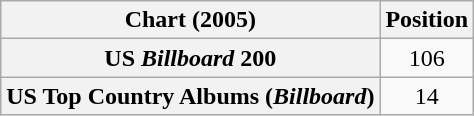<table class="wikitable sortable plainrowheaders" style="text-align:center">
<tr>
<th scope="col">Chart (2005)</th>
<th scope="col">Position</th>
</tr>
<tr>
<th scope="row">US <em>Billboard</em> 200</th>
<td>106</td>
</tr>
<tr>
<th scope="row">US Top Country Albums (<em>Billboard</em>)</th>
<td>14</td>
</tr>
</table>
